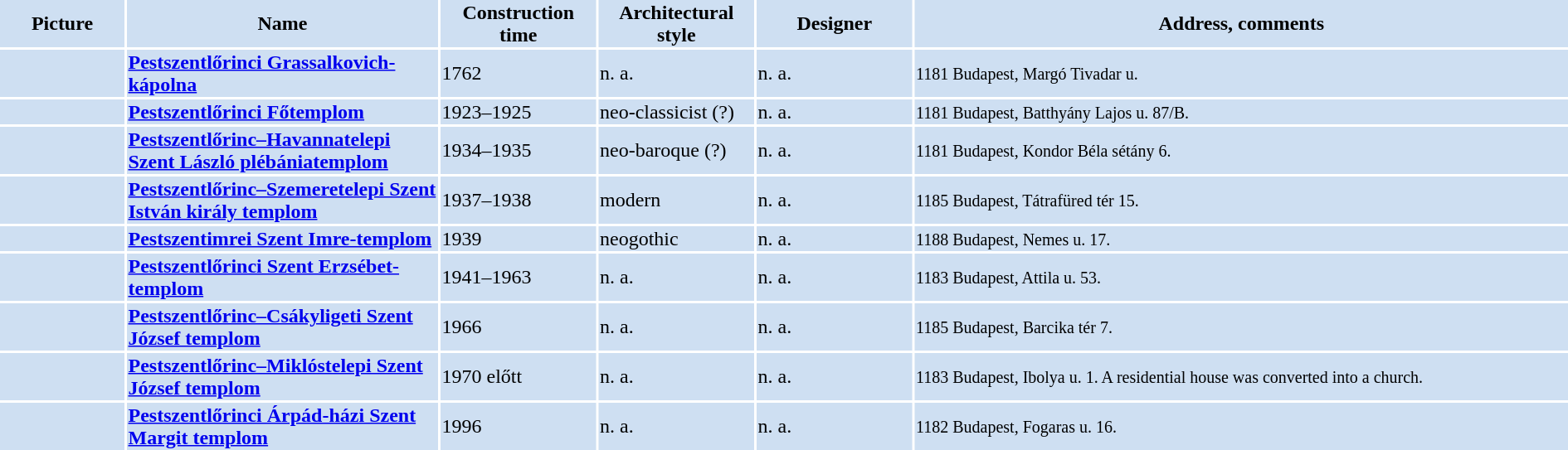<table width="100%">
<tr>
<th bgcolor="#CEDFF2" width="8%">Picture</th>
<th bgcolor="#CEDFF2" width="20%">Name</th>
<th bgcolor="#CEDFF2" width="10%">Construction time</th>
<th bgcolor="#CEDFF2" width="10%">Architectural style</th>
<th bgcolor="#CEDFF2" width="10%">Designer</th>
<th bgcolor="#CEDFF2" width="42%">Address, comments</th>
</tr>
<tr>
<td bgcolor="#CEDFF2"></td>
<td bgcolor="#CEDFF2"><strong><a href='#'>Pestszentlőrinci Grassalkovich-kápolna</a></strong></td>
<td bgcolor="#CEDFF2">1762</td>
<td bgcolor="#CEDFF2">n. a.</td>
<td bgcolor="#CEDFF2">n. a.</td>
<td bgcolor="#CEDFF2"><small>1181 Budapest, Margó Tivadar u. </small></td>
</tr>
<tr>
<td bgcolor="#CEDFF2"></td>
<td bgcolor="#CEDFF2"><strong><a href='#'>Pestszentlőrinci Főtemplom</a></strong></td>
<td bgcolor="#CEDFF2">1923–1925</td>
<td bgcolor="#CEDFF2">neo-classicist (?)</td>
<td bgcolor="#CEDFF2">n. a.</td>
<td bgcolor="#CEDFF2"><small>1181 Budapest, Batthyány Lajos u. 87/B.</small></td>
</tr>
<tr>
<td bgcolor="#CEDFF2"></td>
<td bgcolor="#CEDFF2"><strong><a href='#'>Pestszentlőrinc–Havannatelepi Szent László plébániatemplom</a></strong></td>
<td bgcolor="#CEDFF2">1934–1935</td>
<td bgcolor="#CEDFF2">neo-baroque (?)</td>
<td bgcolor="#CEDFF2">n. a.</td>
<td bgcolor="#CEDFF2"><small>1181 Budapest, Kondor Béla sétány 6. </small></td>
</tr>
<tr>
<td bgcolor="#CEDFF2"></td>
<td bgcolor="#CEDFF2"><strong><a href='#'>Pestszentlőrinc–Szemeretelepi Szent István király templom</a></strong></td>
<td bgcolor="#CEDFF2">1937–1938</td>
<td bgcolor="#CEDFF2">modern</td>
<td bgcolor="#CEDFF2">n. a.</td>
<td bgcolor="#CEDFF2"><small>1185 Budapest, Tátrafüred tér 15.</small></td>
</tr>
<tr>
<td bgcolor="#CEDFF2"></td>
<td bgcolor="#CEDFF2"><strong><a href='#'>Pestszentimrei Szent Imre-templom</a></strong></td>
<td bgcolor="#CEDFF2">1939</td>
<td bgcolor="#CEDFF2">neogothic</td>
<td bgcolor="#CEDFF2">n. a.</td>
<td bgcolor="#CEDFF2"><small>1188 Budapest, Nemes u. 17. </small></td>
</tr>
<tr>
<td bgcolor="#CEDFF2"></td>
<td bgcolor="#CEDFF2"><strong><a href='#'>Pestszentlőrinci Szent Erzsébet-templom</a></strong></td>
<td bgcolor="#CEDFF2">1941–1963</td>
<td bgcolor="#CEDFF2">n. a.</td>
<td bgcolor="#CEDFF2">n. a.</td>
<td bgcolor="#CEDFF2"><small>1183 Budapest, Attila u. 53. </small></td>
</tr>
<tr>
<td bgcolor="#CEDFF2"></td>
<td bgcolor="#CEDFF2"><strong><a href='#'>Pestszentlőrinc–Csákyligeti Szent József templom</a></strong></td>
<td bgcolor="#CEDFF2">1966</td>
<td bgcolor="#CEDFF2">n. a.</td>
<td bgcolor="#CEDFF2">n. a.</td>
<td bgcolor="#CEDFF2"><small>1185 Budapest, Barcika tér 7.</small></td>
</tr>
<tr>
<td bgcolor="#CEDFF2"></td>
<td bgcolor="#CEDFF2"><strong><a href='#'>Pestszentlőrinc–Miklóstelepi Szent József templom</a></strong></td>
<td bgcolor="#CEDFF2">1970 előtt</td>
<td bgcolor="#CEDFF2">n. a.</td>
<td bgcolor="#CEDFF2">n. a.</td>
<td bgcolor="#CEDFF2"><small>1183 Budapest, Ibolya u. 1. A residential house was converted into a church.</small></td>
</tr>
<tr>
<td bgcolor="#CEDFF2"></td>
<td bgcolor="#CEDFF2"><strong><a href='#'>Pestszentlőrinci Árpád-házi Szent Margit templom</a></strong></td>
<td bgcolor="#CEDFF2">1996</td>
<td bgcolor="#CEDFF2">n. a.</td>
<td bgcolor="#CEDFF2">n. a.</td>
<td bgcolor="#CEDFF2"><small>1182 Budapest, Fogaras u. 16. </small></td>
</tr>
</table>
